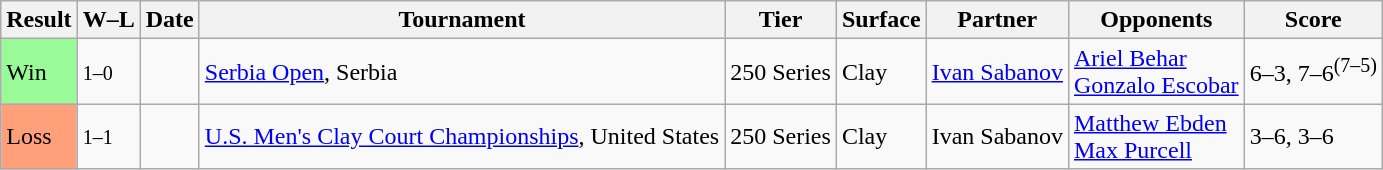<table class="sortable wikitable">
<tr>
<th>Result</th>
<th class="unsortable">W–L</th>
<th>Date</th>
<th>Tournament</th>
<th>Tier</th>
<th>Surface</th>
<th>Partner</th>
<th>Opponents</th>
<th class="unsortable">Score</th>
</tr>
<tr>
<td bgcolor=98FB98>Win</td>
<td><small>1–0</small></td>
<td><a href='#'></a></td>
<td><a href='#'>Serbia Open</a>, Serbia</td>
<td>250 Series</td>
<td>Clay</td>
<td> <a href='#'>Ivan Sabanov</a></td>
<td> <a href='#'>Ariel Behar</a><br> <a href='#'>Gonzalo Escobar</a></td>
<td>6–3, 7–6<sup>(7–5)</sup></td>
</tr>
<tr>
<td bgcolor=FFA07A>Loss</td>
<td><small>1–1</small></td>
<td><a href='#'></a></td>
<td><a href='#'>U.S. Men's Clay Court Championships</a>, United States</td>
<td>250 Series</td>
<td>Clay</td>
<td> Ivan Sabanov</td>
<td> <a href='#'>Matthew Ebden</a><br> <a href='#'>Max Purcell</a></td>
<td>3–6, 3–6</td>
</tr>
</table>
